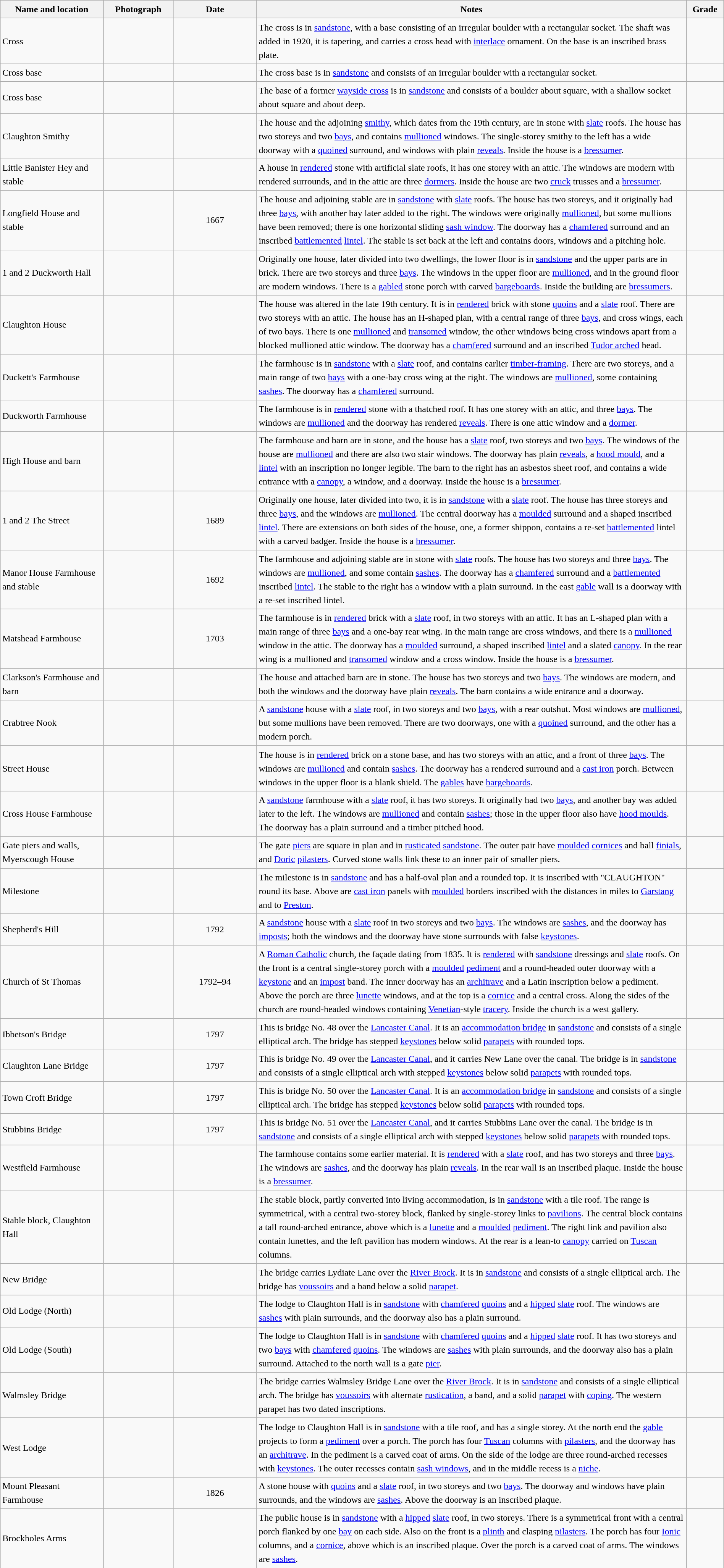<table class="wikitable sortable plainrowheaders" style="width:100%;border:0px;text-align:left;line-height:150%;">
<tr>
<th scope="col"  style="width:150px">Name and location</th>
<th scope="col"  style="width:100px" class="unsortable">Photograph</th>
<th scope="col"  style="width:120px">Date</th>
<th scope="col"  style="width:650px" class="unsortable">Notes</th>
<th scope="col"  style="width:50px">Grade</th>
</tr>
<tr>
<td>Cross<br><small></small></td>
<td></td>
<td align="center"></td>
<td>The cross is in <a href='#'>sandstone</a>, with a base consisting of an irregular boulder with a rectangular socket.  The shaft was added in 1920, it is tapering, and carries a cross head with <a href='#'>interlace</a> ornament.  On the base is an inscribed brass plate.</td>
<td align="center" ></td>
</tr>
<tr>
<td>Cross base<br><small></small></td>
<td></td>
<td align="center"></td>
<td>The cross base is in <a href='#'>sandstone</a> and consists of an irregular boulder with a rectangular socket.</td>
<td align="center" ></td>
</tr>
<tr>
<td>Cross base<br><small></small></td>
<td></td>
<td align="center"></td>
<td>The base of a former <a href='#'>wayside cross</a> is in <a href='#'>sandstone</a> and consists of a boulder about  square, with a shallow socket about  square and about  deep.</td>
<td align="center" ></td>
</tr>
<tr>
<td>Claughton Smithy<br><small></small></td>
<td></td>
<td align="center"></td>
<td>The house and the adjoining <a href='#'>smithy</a>, which dates from the 19th century, are in stone with <a href='#'>slate</a> roofs.  The house has two storeys and two <a href='#'>bays</a>, and contains <a href='#'>mullioned</a> windows.  The single-storey smithy to the left has a wide doorway with a <a href='#'>quoined</a> surround, and windows with plain <a href='#'>reveals</a>.  Inside the house is a <a href='#'>bressumer</a>.</td>
<td align="center" ></td>
</tr>
<tr>
<td>Little Banister Hey and stable<br><small></small></td>
<td></td>
<td align="center"></td>
<td>A house in <a href='#'>rendered</a> stone with artificial slate roofs, it has one storey with an attic.  The windows are modern with rendered surrounds, and in the attic are three <a href='#'>dormers</a>.  Inside the house are two <a href='#'>cruck</a> trusses and a <a href='#'>bressumer</a>.</td>
<td align="center" ></td>
</tr>
<tr>
<td>Longfield House and stable<br><small></small></td>
<td></td>
<td align="center">1667</td>
<td>The house and adjoining stable are in <a href='#'>sandstone</a> with <a href='#'>slate</a> roofs.  The house has two storeys, and it originally had three <a href='#'>bays</a>, with another bay later added to the right.  The windows were originally <a href='#'>mullioned</a>, but some mullions have been removed; there is one horizontal sliding <a href='#'>sash window</a>.  The doorway has a <a href='#'>chamfered</a> surround and an inscribed <a href='#'>battlemented</a> <a href='#'>lintel</a>.  The stable is set back at the left and contains doors, windows and a pitching hole.</td>
<td align="center" ></td>
</tr>
<tr>
<td>1 and 2 Duckworth Hall<br><small></small></td>
<td></td>
<td align="center"></td>
<td>Originally one house, later divided into two dwellings, the lower floor is in <a href='#'>sandstone</a> and the upper parts are in brick.  There are two storeys and three <a href='#'>bays</a>.  The windows in the upper floor are <a href='#'>mullioned</a>, and in the ground floor are modern windows.  There is a <a href='#'>gabled</a> stone porch with carved <a href='#'>bargeboards</a>.  Inside the building are <a href='#'>bressumers</a>.</td>
<td align="center" ></td>
</tr>
<tr>
<td>Claughton House<br><small></small></td>
<td></td>
<td align="center"></td>
<td>The house was altered in the late 19th century.  It is in <a href='#'>rendered</a> brick with stone <a href='#'>quoins</a> and a <a href='#'>slate</a> roof.  There are two storeys with an attic.  The house has an H-shaped plan, with a central range of three <a href='#'>bays</a>, and cross wings, each of two bays.  There is one <a href='#'>mullioned</a> and <a href='#'>transomed</a> window, the other windows being cross windows apart from a blocked mullioned attic window.  The doorway has a <a href='#'>chamfered</a> surround and an inscribed <a href='#'>Tudor arched</a> head.</td>
<td align="center" ></td>
</tr>
<tr>
<td>Duckett's Farmhouse<br><small></small></td>
<td></td>
<td align="center"></td>
<td>The farmhouse is in <a href='#'>sandstone</a> with a <a href='#'>slate</a> roof, and contains earlier <a href='#'>timber-framing</a>.  There are two storeys, and a main range of two <a href='#'>bays</a> with a one-bay cross wing at the right.  The windows are <a href='#'>mullioned</a>, some containing <a href='#'>sashes</a>.  The doorway has a <a href='#'>chamfered</a> surround.</td>
<td align="center" ></td>
</tr>
<tr>
<td>Duckworth Farmhouse<br><small></small></td>
<td></td>
<td align="center"></td>
<td>The farmhouse is in <a href='#'>rendered</a> stone with a thatched roof.  It has one storey with an attic, and three <a href='#'>bays</a>.  The windows are <a href='#'>mullioned</a> and the doorway has rendered <a href='#'>reveals</a>.  There is one attic window and a <a href='#'>dormer</a>.</td>
<td align="center" ></td>
</tr>
<tr>
<td>High House and barn<br><small></small></td>
<td></td>
<td align="center"></td>
<td>The farmhouse and barn are in stone, and the house has a <a href='#'>slate</a> roof, two storeys and two <a href='#'>bays</a>.  The windows of the house are <a href='#'>mullioned</a> and there are also two stair windows.  The doorway has plain <a href='#'>reveals</a>, a <a href='#'>hood mould</a>, and a <a href='#'>lintel</a> with an inscription no longer legible.  The barn to the right has an asbestos sheet roof, and contains a wide entrance with a <a href='#'>canopy</a>, a window, and a doorway.  Inside the house is a <a href='#'>bressumer</a>.</td>
<td align="center" ></td>
</tr>
<tr>
<td>1 and 2 The Street<br><small></small></td>
<td></td>
<td align="center">1689</td>
<td>Originally one house, later divided into two, it is in <a href='#'>sandstone</a> with a <a href='#'>slate</a> roof.  The house has three storeys and three <a href='#'>bays</a>, and the windows are <a href='#'>mullioned</a>.  The central doorway has a <a href='#'>moulded</a> surround and a shaped inscribed <a href='#'>lintel</a>.  There are extensions on both sides of the house, one, a former shippon, contains a re-set <a href='#'>battlemented</a> lintel with a carved badger.  Inside the house is a <a href='#'>bressumer</a>.</td>
<td align="center" ></td>
</tr>
<tr>
<td>Manor House Farmhouse and stable<br><small></small></td>
<td></td>
<td align="center">1692</td>
<td>The farmhouse and adjoining stable are in stone with <a href='#'>slate</a> roofs.  The house has two storeys and three <a href='#'>bays</a>.  The windows are <a href='#'>mullioned</a>, and some contain <a href='#'>sashes</a>.  The doorway has a <a href='#'>chamfered</a> surround and a <a href='#'>battlemented</a> inscribed <a href='#'>lintel</a>.  The stable to the right has a window with a plain surround.  In the east <a href='#'>gable</a> wall is a doorway with a re-set inscribed lintel.</td>
<td align="center" ></td>
</tr>
<tr>
<td>Matshead Farmhouse<br><small></small></td>
<td></td>
<td align="center">1703</td>
<td>The farmhouse is in <a href='#'>rendered</a> brick with a <a href='#'>slate</a> roof, in two storeys with an attic.  It has an L-shaped plan with a main range of three <a href='#'>bays</a> and a one-bay rear wing.  In the main range are cross windows, and there is a <a href='#'>mullioned</a> window in the attic.  The doorway has a <a href='#'>moulded</a> surround, a shaped inscribed <a href='#'>lintel</a> and a slated <a href='#'>canopy</a>.  In the rear wing is a mullioned and <a href='#'>transomed</a> window and a cross window.  Inside the house is a <a href='#'>bressumer</a>.</td>
<td align="center" ></td>
</tr>
<tr>
<td>Clarkson's Farmhouse and barn<br><small></small></td>
<td></td>
<td align="center"></td>
<td>The house and attached barn are in stone.  The house has two storeys and two <a href='#'>bays</a>.  The windows are modern, and both the windows and the doorway have plain <a href='#'>reveals</a>.  The barn contains a wide entrance and a doorway.</td>
<td align="center" ></td>
</tr>
<tr>
<td>Crabtree Nook<br><small></small></td>
<td></td>
<td align="center"></td>
<td>A <a href='#'>sandstone</a> house with a <a href='#'>slate</a> roof, in two storeys and two <a href='#'>bays</a>, with a rear outshut.  Most windows are <a href='#'>mullioned</a>, but some mullions have been removed.  There are two doorways, one with a <a href='#'>quoined</a> surround, and the other has a modern porch.</td>
<td align="center" ></td>
</tr>
<tr>
<td>Street House<br><small></small></td>
<td></td>
<td align="center"></td>
<td>The house is in <a href='#'>rendered</a> brick on a stone base, and has two storeys with an attic, and a front of three <a href='#'>bays</a>.  The windows are <a href='#'>mullioned</a> and contain <a href='#'>sashes</a>.  The doorway has a rendered surround and a <a href='#'>cast iron</a> porch.  Between windows in the upper floor is a blank shield.  The <a href='#'>gables</a> have <a href='#'>bargeboards</a>.</td>
<td align="center" ></td>
</tr>
<tr>
<td>Cross House Farmhouse<br><small></small></td>
<td></td>
<td align="center"></td>
<td>A <a href='#'>sandstone</a> farmhouse with a <a href='#'>slate</a> roof, it has two storeys.  It originally had two <a href='#'>bays</a>, and another bay was added later to the left.  The windows are <a href='#'>mullioned</a> and contain <a href='#'>sashes</a>; those in the upper floor also have <a href='#'>hood moulds</a>.  The doorway has a plain surround and a timber pitched hood.</td>
<td align="center" ></td>
</tr>
<tr>
<td>Gate piers and walls,<br>Myerscough House<br><small></small></td>
<td></td>
<td align="center"></td>
<td>The gate <a href='#'>piers</a> are square in plan and in <a href='#'>rusticated</a> <a href='#'>sandstone</a>.  The outer pair have <a href='#'>moulded</a> <a href='#'>cornices</a> and ball <a href='#'>finials</a>, and <a href='#'>Doric</a> <a href='#'>pilasters</a>.  Curved stone walls link these to an inner pair of smaller piers.</td>
<td align="center" ></td>
</tr>
<tr>
<td>Milestone<br><small></small></td>
<td></td>
<td align="center"></td>
<td>The milestone is in <a href='#'>sandstone</a> and has a half-oval plan and a rounded top.  It is inscribed with "CLAUGHTON" round its base.  Above are <a href='#'>cast iron</a> panels with <a href='#'>moulded</a> borders inscribed with the distances in miles to <a href='#'>Garstang</a> and to <a href='#'>Preston</a>.</td>
<td align="center" ></td>
</tr>
<tr>
<td>Shepherd's Hill<br><small></small></td>
<td></td>
<td align="center">1792</td>
<td>A <a href='#'>sandstone</a> house with a <a href='#'>slate</a> roof in two storeys and two <a href='#'>bays</a>.  The windows are <a href='#'>sashes</a>, and the doorway has <a href='#'>imposts</a>; both the windows and the doorway have stone surrounds with false <a href='#'>keystones</a>.</td>
<td align="center" ></td>
</tr>
<tr>
<td>Church of St Thomas<br><small></small></td>
<td></td>
<td align="center">1792–94</td>
<td>A <a href='#'>Roman Catholic</a> church, the façade dating from 1835.  It is <a href='#'>rendered</a> with <a href='#'>sandstone</a> dressings and <a href='#'>slate</a> roofs.  On the front is a central single-storey porch with a <a href='#'>moulded</a> <a href='#'>pediment</a> and a round-headed outer doorway with a <a href='#'>keystone</a> and an <a href='#'>impost</a> band.  The inner doorway has an <a href='#'>architrave</a> and a Latin inscription below a pediment.  Above the porch are three <a href='#'>lunette</a> windows, and at the top is a <a href='#'>cornice</a> and a central cross.  Along the sides of the church are round-headed windows containing <a href='#'>Venetian</a>-style <a href='#'>tracery</a>.  Inside the church is a west gallery.</td>
<td align="center" ></td>
</tr>
<tr>
<td>Ibbetson's Bridge<br><small></small></td>
<td></td>
<td align="center">1797</td>
<td>This is bridge No. 48 over the <a href='#'>Lancaster Canal</a>.  It is an <a href='#'>accommodation bridge</a> in <a href='#'>sandstone</a> and consists of a single elliptical arch.  The bridge has stepped <a href='#'>keystones</a> below solid <a href='#'>parapets</a> with rounded tops.</td>
<td align="center" ></td>
</tr>
<tr>
<td>Claughton Lane Bridge<br><small></small></td>
<td></td>
<td align="center">1797</td>
<td>This is bridge No. 49 over the <a href='#'>Lancaster Canal</a>, and it carries New Lane over the canal. The bridge is in <a href='#'>sandstone</a> and consists of a single elliptical arch with stepped <a href='#'>keystones</a> below solid <a href='#'>parapets</a> with rounded tops.</td>
<td align="center" ></td>
</tr>
<tr>
<td>Town Croft Bridge<br><small></small></td>
<td></td>
<td align="center">1797</td>
<td>This is bridge No. 50 over the <a href='#'>Lancaster Canal</a>.  It is an <a href='#'>accommodation bridge</a> in <a href='#'>sandstone</a> and consists of a single elliptical arch.  The bridge has stepped <a href='#'>keystones</a> below solid <a href='#'>parapets</a> with rounded tops.</td>
<td align="center" ></td>
</tr>
<tr>
<td>Stubbins Bridge<br><small></small></td>
<td></td>
<td align="center">1797</td>
<td>This is bridge No. 51 over the <a href='#'>Lancaster Canal</a>, and it carries Stubbins Lane over the canal. The bridge is in <a href='#'>sandstone</a> and consists of a single elliptical arch with stepped <a href='#'>keystones</a> below solid <a href='#'>parapets</a> with rounded tops.</td>
<td align="center" ></td>
</tr>
<tr>
<td>Westfield Farmhouse<br><small></small></td>
<td></td>
<td align="center"></td>
<td>The farmhouse contains some earlier material.  It is <a href='#'>rendered</a> with a <a href='#'>slate</a> roof, and has two storeys and three <a href='#'>bays</a>.  The windows are <a href='#'>sashes</a>, and the doorway has plain <a href='#'>reveals</a>.  In the rear wall is an inscribed plaque.  Inside the house is a <a href='#'>bressumer</a>.</td>
<td align="center" ></td>
</tr>
<tr>
<td>Stable block, Claughton Hall<br><small></small></td>
<td></td>
<td align="center"></td>
<td>The stable block, partly converted into living accommodation, is in <a href='#'>sandstone</a> with a tile roof.  The range is symmetrical, with a central two-storey block, flanked by single-storey links to <a href='#'>pavilions</a>.  The central block contains a tall round-arched entrance, above which is a <a href='#'>lunette</a> and a <a href='#'>moulded</a> <a href='#'>pediment</a>.  The right link and pavilion also contain lunettes, and the left pavilion has modern windows.  At the rear is a lean-to <a href='#'>canopy</a> carried on <a href='#'>Tuscan</a> columns.</td>
<td align="center" ></td>
</tr>
<tr>
<td>New Bridge<br><small></small></td>
<td></td>
<td align="center"></td>
<td>The bridge carries Lydiate Lane over the <a href='#'>River Brock</a>.  It is in <a href='#'>sandstone</a> and consists of a single elliptical arch.  The bridge has <a href='#'>voussoirs</a> and a band below a solid <a href='#'>parapet</a>.</td>
<td align="center" ></td>
</tr>
<tr>
<td>Old Lodge (North)<br><small></small></td>
<td></td>
<td align="center"></td>
<td>The lodge to Claughton Hall is in <a href='#'>sandstone</a> with <a href='#'>chamfered</a> <a href='#'>quoins</a> and a <a href='#'>hipped</a> <a href='#'>slate</a> roof.  The windows are <a href='#'>sashes</a> with plain surrounds, and the doorway also has a plain surround.</td>
<td align="center" ></td>
</tr>
<tr>
<td>Old Lodge (South)<br><small></small></td>
<td></td>
<td align="center"></td>
<td>The lodge to Claughton Hall is in <a href='#'>sandstone</a> with <a href='#'>chamfered</a> <a href='#'>quoins</a> and a <a href='#'>hipped</a> <a href='#'>slate</a> roof.  It has two storeys and two <a href='#'>bays</a> with <a href='#'>chamfered</a> <a href='#'>quoins</a>.  The windows are <a href='#'>sashes</a> with plain surrounds, and the doorway also has a plain surround.  Attached to the north wall is a gate <a href='#'>pier</a>.</td>
<td align="center" ></td>
</tr>
<tr>
<td>Walmsley Bridge<br><small></small></td>
<td></td>
<td align="center"></td>
<td>The bridge carries Walmsley Bridge Lane over the <a href='#'>River Brock</a>.  It is in <a href='#'>sandstone</a> and consists of a single elliptical arch.  The bridge has <a href='#'>voussoirs</a> with alternate <a href='#'>rustication</a>, a band, and a solid <a href='#'>parapet</a> with <a href='#'>coping</a>.  The western parapet has two dated inscriptions.</td>
<td align="center" ></td>
</tr>
<tr>
<td>West Lodge<br><small></small></td>
<td></td>
<td align="center"></td>
<td>The lodge to Claughton Hall is in <a href='#'>sandstone</a> with a tile roof, and has a single storey.  At the north end the <a href='#'>gable</a> projects to form a <a href='#'>pediment</a> over a porch.    The porch has four <a href='#'>Tuscan</a> columns with <a href='#'>pilasters</a>, and the doorway has an <a href='#'>architrave</a>.  In the pediment is a carved coat of arms.  On the side of the lodge are three round-arched recesses with <a href='#'>keystones</a>.  The outer recesses contain <a href='#'>sash windows</a>, and in the middle recess is a <a href='#'>niche</a>.</td>
<td align="center" ></td>
</tr>
<tr>
<td>Mount Pleasant Farmhouse<br><small></small></td>
<td></td>
<td align="center">1826</td>
<td>A stone house with <a href='#'>quoins</a> and a <a href='#'>slate</a> roof, in two storeys and two <a href='#'>bays</a>.  The doorway and windows have plain surrounds, and the windows are <a href='#'>sashes</a>.  Above the doorway is an inscribed plaque.</td>
<td align="center" ></td>
</tr>
<tr>
<td>Brockholes Arms<br><small></small></td>
<td></td>
<td align="center"></td>
<td>The public house is in <a href='#'>sandstone</a> with a <a href='#'>hipped</a> <a href='#'>slate</a> roof, in two storeys.  There is a symmetrical front with a central porch flanked by one <a href='#'>bay</a> on each side.  Also on the front is a <a href='#'>plinth</a> and clasping <a href='#'>pilasters</a>.  The porch has four <a href='#'>Ionic</a> columns, and a <a href='#'>cornice</a>, above which is an inscribed plaque.  Over the porch is a carved coat of arms.  The windows are <a href='#'>sashes</a>.</td>
<td align="center" ></td>
</tr>
<tr>
</tr>
</table>
